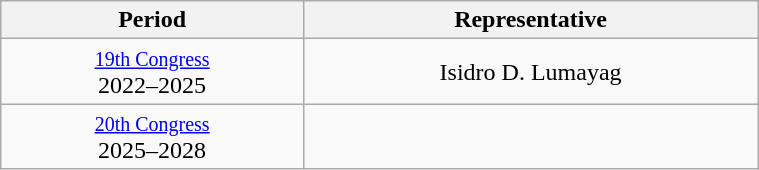<table class="wikitable" style="text-align:center; width:40%;">
<tr>
<th width="40%">Period</th>
<th>Representative</th>
</tr>
<tr>
<td><small><a href='#'>19th Congress</a></small><br>2022–2025</td>
<td>Isidro D. Lumayag</td>
</tr>
<tr>
<td><small><a href='#'>20th Congress</a></small><br>2025–2028</td>
<td></td>
</tr>
</table>
